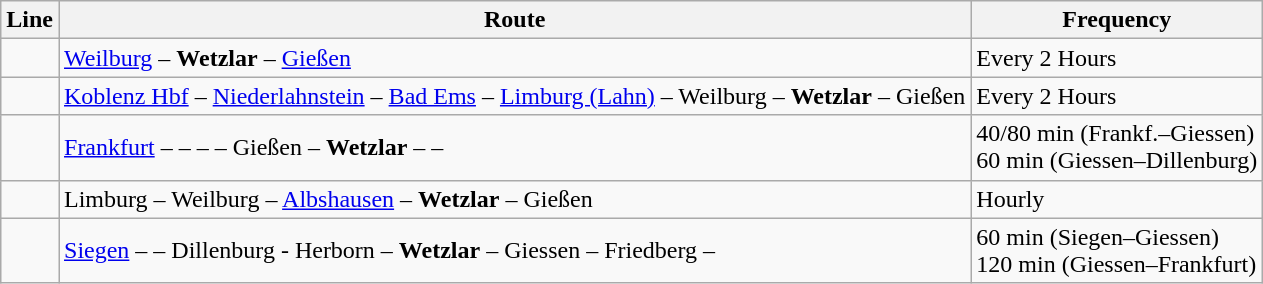<table class="wikitable">
<tr>
<th>Line</th>
<th>Route</th>
<th>Frequency</th>
</tr>
<tr>
<td></td>
<td><a href='#'>Weilburg</a> – <strong>Wetzlar</strong> – <a href='#'>Gießen</a></td>
<td>Every 2 Hours</td>
</tr>
<tr>
<td></td>
<td><a href='#'>Koblenz Hbf</a> – <a href='#'>Niederlahnstein</a> – <a href='#'>Bad Ems</a> – <a href='#'>Limburg (Lahn)</a> – Weilburg – <strong>Wetzlar</strong> – Gießen</td>
<td>Every 2 Hours</td>
</tr>
<tr>
<td></td>
<td><a href='#'>Frankfurt</a> –   –   –  – Gießen – <strong>Wetzlar</strong> –  – </td>
<td>40/80 min (Frankf.–Giessen)<br>60 min (Giessen–Dillenburg)</td>
</tr>
<tr>
<td></td>
<td>Limburg – Weilburg – <a href='#'>Albshausen</a> – <strong>Wetzlar</strong> – Gießen</td>
<td>Hourly</td>
</tr>
<tr>
<td></td>
<td><a href='#'>Siegen</a> –  – Dillenburg  - Herborn – <strong>Wetzlar</strong> – Giessen – Friedberg – </td>
<td>60 min (Siegen–Giessen)<br> 120 min (Giessen–Frankfurt)</td>
</tr>
</table>
